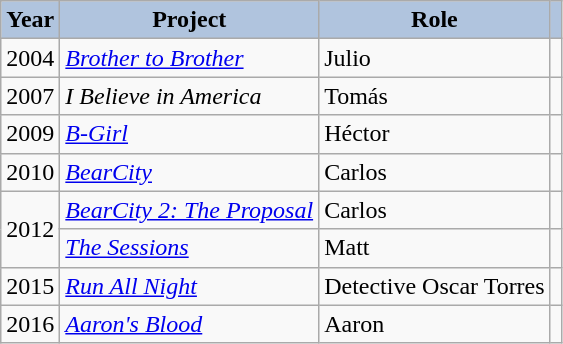<table class="wikitable">
<tr>
<th style="background:#B0C4DE;">Year</th>
<th style="background:#B0C4DE;">Project</th>
<th style="background:#B0C4DE;">Role</th>
<th style="background:#B0C4DE;"></th>
</tr>
<tr>
<td>2004</td>
<td><em><a href='#'>Brother to Brother</a></em></td>
<td>Julio</td>
<td></td>
</tr>
<tr>
<td>2007</td>
<td><em>I Believe in America</em></td>
<td>Tomás</td>
<td></td>
</tr>
<tr>
<td>2009</td>
<td><em><a href='#'>B-Girl</a></em></td>
<td>Héctor</td>
<td></td>
</tr>
<tr>
<td>2010</td>
<td><em><a href='#'>BearCity</a></em></td>
<td>Carlos</td>
<td></td>
</tr>
<tr>
<td rowspan="2">2012</td>
<td><em><a href='#'>BearCity 2: The Proposal</a></em></td>
<td>Carlos</td>
<td></td>
</tr>
<tr>
<td><em><a href='#'>The Sessions</a></em></td>
<td>Matt</td>
<td></td>
</tr>
<tr>
<td>2015</td>
<td><em><a href='#'>Run All Night</a></em></td>
<td>Detective Oscar Torres</td>
<td></td>
</tr>
<tr>
<td>2016</td>
<td><em><a href='#'>Aaron's Blood</a></em></td>
<td>Aaron</td>
<td></td>
</tr>
</table>
